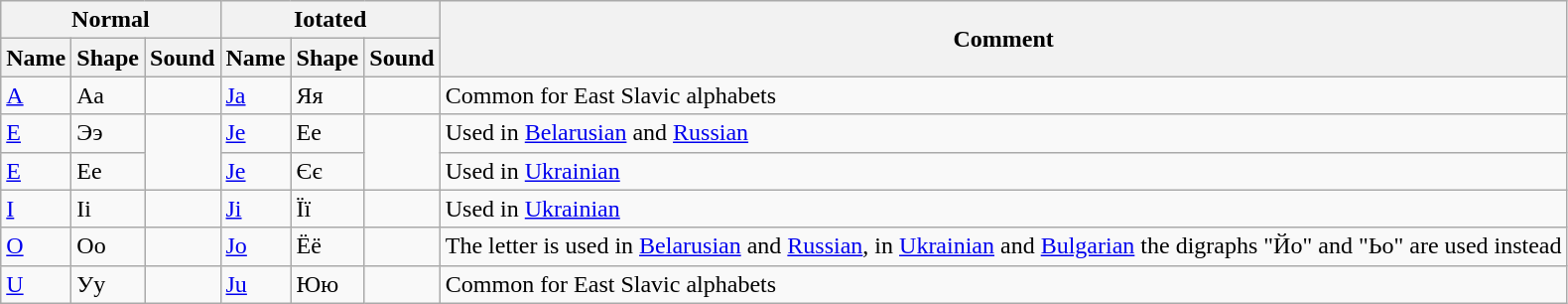<table class=wikitable>
<tr>
<th colspan=3 align=center>Normal</th>
<th colspan=3 align=center>Iotated</th>
<th rowspan=2 align=center>Comment</th>
</tr>
<tr>
<th>Name</th>
<th>Shape</th>
<th>Sound</th>
<th>Name</th>
<th>Shape</th>
<th>Sound</th>
</tr>
<tr>
<td><a href='#'>A</a></td>
<td>Аа</td>
<td></td>
<td><a href='#'>Ja</a></td>
<td>Яя</td>
<td></td>
<td>Common for East Slavic alphabets</td>
</tr>
<tr>
<td><a href='#'>E</a></td>
<td>Ээ</td>
<td rowspan=2></td>
<td><a href='#'>Je</a></td>
<td>Ее</td>
<td rowspan=2></td>
<td>Used in <a href='#'>Belarusian</a> and <a href='#'>Russian</a></td>
</tr>
<tr>
<td><a href='#'>E</a></td>
<td>Ее</td>
<td><a href='#'>Je</a></td>
<td>Єє</td>
<td>Used in <a href='#'>Ukrainian</a></td>
</tr>
<tr>
<td><a href='#'>I</a></td>
<td>Іi</td>
<td></td>
<td><a href='#'>Ji</a></td>
<td>Її</td>
<td></td>
<td>Used in <a href='#'>Ukrainian</a></td>
</tr>
<tr>
<td><a href='#'>O</a></td>
<td>Оо</td>
<td></td>
<td><a href='#'>Jo</a></td>
<td>Ёё</td>
<td></td>
<td>The letter is used in <a href='#'>Belarusian</a> and <a href='#'>Russian</a>, in <a href='#'>Ukrainian</a> and <a href='#'>Bulgarian</a> the digraphs "Йо" and "Ьо" are used instead</td>
</tr>
<tr>
<td><a href='#'>U</a></td>
<td>Уу</td>
<td></td>
<td><a href='#'>Ju</a></td>
<td>Юю</td>
<td></td>
<td>Common for East Slavic alphabets</td>
</tr>
</table>
